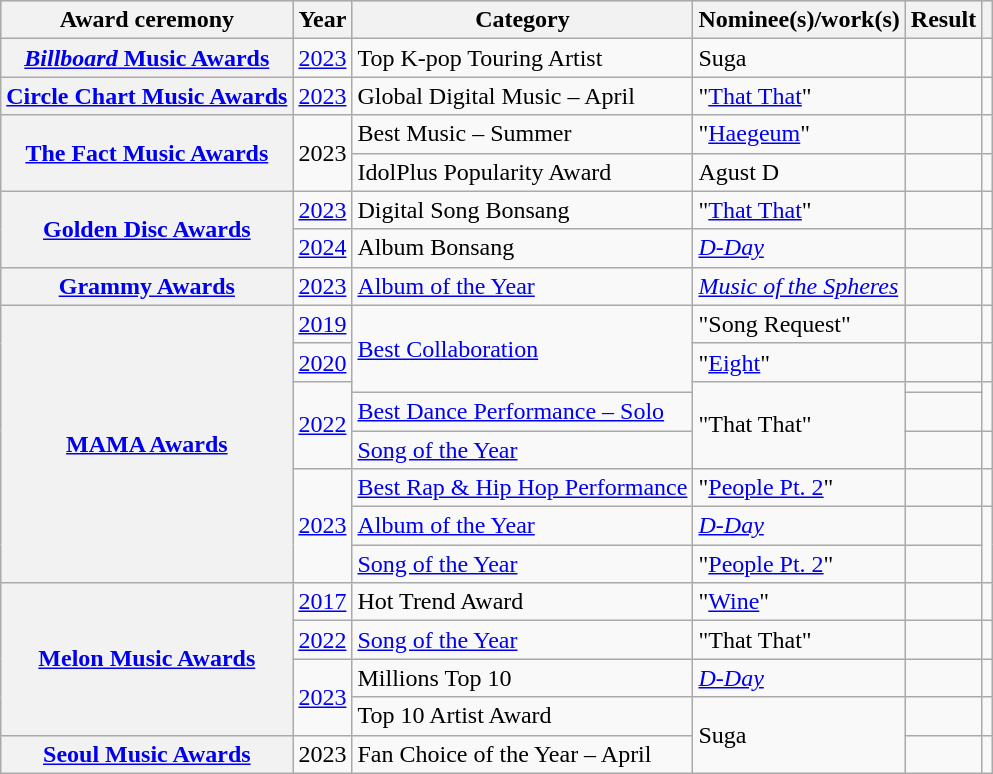<table class="wikitable sortable plainrowheaders">
<tr style="background:#ccc; text-align:center;">
<th scope="col">Award ceremony</th>
<th scope="col">Year</th>
<th scope="col">Category</th>
<th scope="col">Nominee(s)/work(s)</th>
<th scope="col">Result</th>
<th scope="col" class="unsortable"></th>
</tr>
<tr>
<th scope="row"><a href='#'><em>Billboard</em> Music Awards</a></th>
<td><a href='#'>2023</a></td>
<td>Top K-pop Touring Artist</td>
<td>Suga</td>
<td></td>
<td style="text-align:center"></td>
</tr>
<tr>
<th scope="row"><a href='#'>Circle Chart Music Awards</a></th>
<td><a href='#'>2023</a></td>
<td>Global Digital Music – April</td>
<td>"<a href='#'>That That</a>" </td>
<td></td>
<td style="text-align:center"></td>
</tr>
<tr>
<th scope="row" rowspan="2"><a href='#'>The Fact Music Awards</a></th>
<td rowspan="2">2023</td>
<td>Best Music – Summer</td>
<td>"<a href='#'>Haegeum</a>"</td>
<td></td>
<td style="text-align:center;"></td>
</tr>
<tr>
<td>IdolPlus Popularity Award</td>
<td>Agust D</td>
<td></td>
<td style="text-align:center;"></td>
</tr>
<tr>
<th scope="row" rowspan="2"><a href='#'>Golden Disc Awards</a></th>
<td><a href='#'>2023</a></td>
<td>Digital Song Bonsang</td>
<td>"<a href='#'>That That</a>" </td>
<td></td>
<td style="text-align:center"></td>
</tr>
<tr>
<td><a href='#'>2024</a></td>
<td>Album Bonsang</td>
<td><em><a href='#'>D-Day</a></em></td>
<td></td>
<td style="text-align:center;"></td>
</tr>
<tr>
<th scope="row"><a href='#'>Grammy Awards</a></th>
<td><a href='#'>2023</a></td>
<td><a href='#'>Album of the Year</a></td>
<td><em><a href='#'>Music of the Spheres</a></em></td>
<td></td>
<td style="text-align:center"></td>
</tr>
<tr>
<th scope="row" rowspan="8"><a href='#'>MAMA Awards</a></th>
<td><a href='#'>2019</a></td>
<td rowspan="3"><a href='#'>Best Collaboration</a></td>
<td>"Song Request" </td>
<td></td>
<td style="text-align:center;"></td>
</tr>
<tr>
<td><a href='#'>2020</a></td>
<td>"<a href='#'>Eight</a>" </td>
<td></td>
<td style="text-align:center;"></td>
</tr>
<tr>
<td rowspan="3"><a href='#'>2022</a></td>
<td rowspan="3">"That That" </td>
<td></td>
<td style="text-align:center" rowspan="2"></td>
</tr>
<tr>
<td><a href='#'>Best Dance Performance – Solo</a></td>
<td></td>
</tr>
<tr>
<td><a href='#'>Song of the Year</a></td>
<td></td>
<td style="text-align:center"></td>
</tr>
<tr>
<td rowspan="3"><a href='#'>2023</a></td>
<td><a href='#'>Best Rap & Hip Hop Performance</a></td>
<td>"<a href='#'>People Pt. 2</a>" </td>
<td></td>
<td style="text-align:center"></td>
</tr>
<tr>
<td><a href='#'>Album of the Year</a></td>
<td><em><a href='#'>D-Day</a></em></td>
<td></td>
<td rowspan="2" style="text-align:center"></td>
</tr>
<tr>
<td><a href='#'>Song of the Year</a></td>
<td>"<a href='#'>People Pt. 2</a>" </td>
<td></td>
</tr>
<tr>
<th scope="row" rowspan="4"><a href='#'>Melon Music Awards</a></th>
<td><a href='#'>2017</a></td>
<td>Hot Trend Award</td>
<td>"<a href='#'>Wine</a>"</td>
<td></td>
<td style="text-align:center;"></td>
</tr>
<tr>
<td><a href='#'>2022</a></td>
<td><a href='#'>Song of the Year</a></td>
<td>"That That" </td>
<td></td>
<td style="text-align:center"></td>
</tr>
<tr>
<td rowspan="2"><a href='#'>2023</a></td>
<td>Millions Top 10</td>
<td><em><a href='#'>D-Day</a></em></td>
<td></td>
<td style="text-align:center"></td>
</tr>
<tr>
<td>Top 10 Artist Award</td>
<td rowspan="2">Suga</td>
<td></td>
<td style="text-align:center"></td>
</tr>
<tr>
<th scope="row"><a href='#'>Seoul Music Awards</a></th>
<td>2023</td>
<td>Fan Choice of the Year – April</td>
<td></td>
<td style="text-align:center;"></td>
</tr>
</table>
